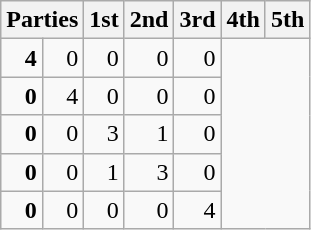<table class="wikitable" style="text-align:right;">
<tr>
<th colspan=2 style="text-align:left;">Parties</th>
<th>1st</th>
<th>2nd</th>
<th>3rd</th>
<th>4th</th>
<th>5th</th>
</tr>
<tr>
<td><strong>4</strong></td>
<td>0</td>
<td>0</td>
<td>0</td>
<td>0</td>
</tr>
<tr>
<td><strong>0</strong></td>
<td>4</td>
<td>0</td>
<td>0</td>
<td>0</td>
</tr>
<tr>
<td><strong>0</strong></td>
<td>0</td>
<td>3</td>
<td>1</td>
<td>0</td>
</tr>
<tr>
<td><strong>0</strong></td>
<td>0</td>
<td>1</td>
<td>3</td>
<td>0</td>
</tr>
<tr>
<td><strong>0</strong></td>
<td>0</td>
<td>0</td>
<td>0</td>
<td>4</td>
</tr>
</table>
